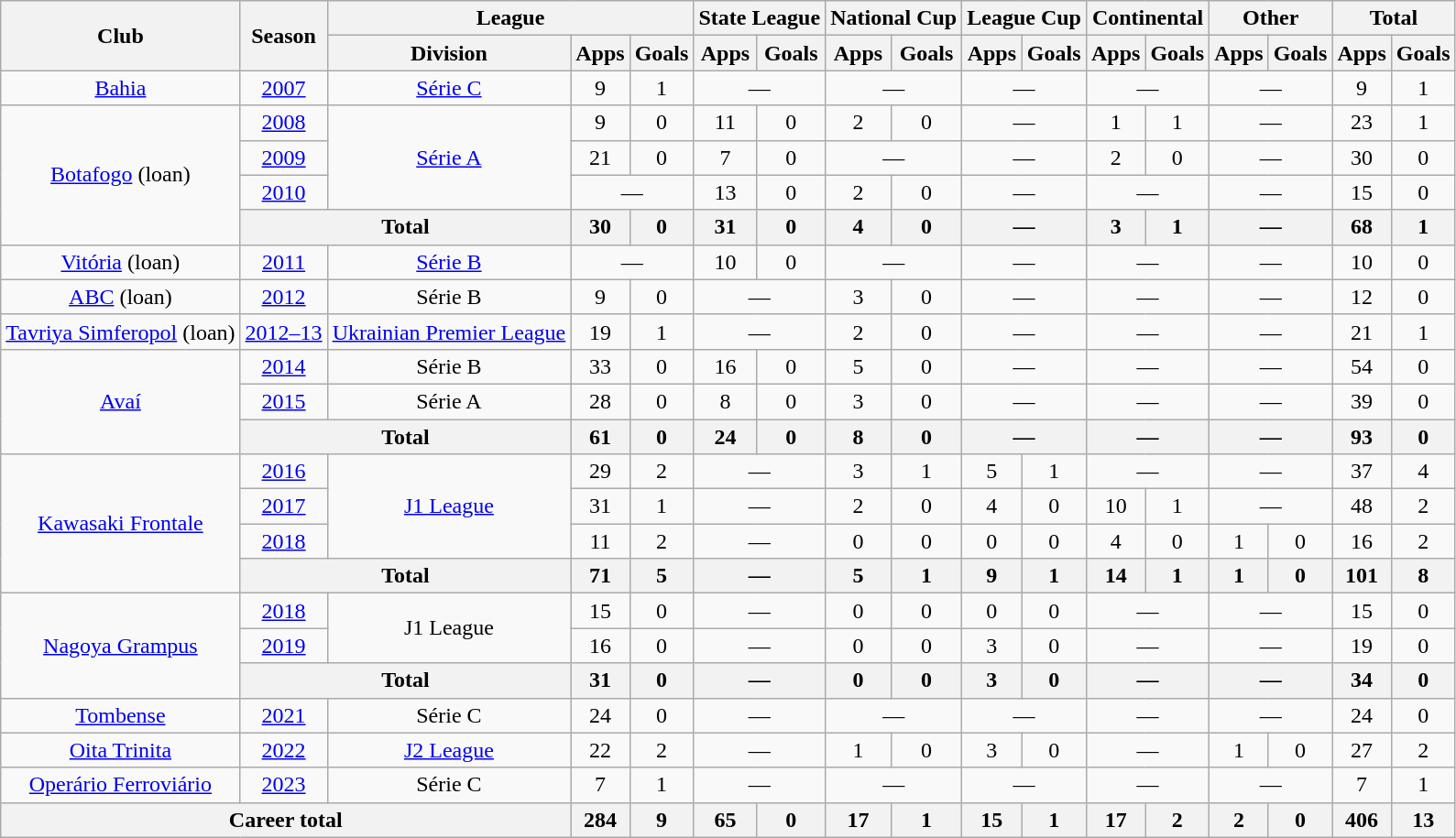<table class="wikitable" style="text-align:center">
<tr>
<th rowspan="2">Club</th>
<th rowspan="2">Season</th>
<th colspan="3">League</th>
<th colspan="2">State League</th>
<th colspan="2">National Cup</th>
<th colspan="2">League Cup</th>
<th colspan="2">Continental</th>
<th colspan="2">Other</th>
<th colspan="2">Total</th>
</tr>
<tr>
<th>Division</th>
<th>Apps</th>
<th>Goals</th>
<th>Apps</th>
<th>Goals</th>
<th>Apps</th>
<th>Goals</th>
<th>Apps</th>
<th>Goals</th>
<th>Apps</th>
<th>Goals</th>
<th>Apps</th>
<th>Goals</th>
<th>Apps</th>
<th>Goals</th>
</tr>
<tr>
<td><a href='#'>Bahia</a></td>
<td><a href='#'>2007</a></td>
<td><a href='#'>Série C</a></td>
<td>9</td>
<td>1</td>
<td colspan="2">—</td>
<td colspan="2">—</td>
<td colspan="2">—</td>
<td colspan="2">—</td>
<td colspan="2">—</td>
<td>9</td>
<td>1</td>
</tr>
<tr>
<td rowspan="4"><a href='#'>Botafogo</a> (loan)</td>
<td><a href='#'>2008</a></td>
<td rowspan="3"><a href='#'>Série A</a></td>
<td>9</td>
<td>0</td>
<td>11</td>
<td>0</td>
<td>2</td>
<td>0</td>
<td colspan="2">—</td>
<td>1</td>
<td>1</td>
<td colspan="2">—</td>
<td>23</td>
<td>1</td>
</tr>
<tr>
<td><a href='#'>2009</a></td>
<td>21</td>
<td>0</td>
<td>7</td>
<td>0</td>
<td colspan="2">—</td>
<td colspan="2">—</td>
<td>2</td>
<td>0</td>
<td colspan="2">—</td>
<td>30</td>
<td>0</td>
</tr>
<tr>
<td><a href='#'>2010</a></td>
<td colspan="2">—</td>
<td>13</td>
<td>0</td>
<td>2</td>
<td>0</td>
<td colspan="2">—</td>
<td colspan="2">—</td>
<td colspan="2">—</td>
<td>15</td>
<td>0</td>
</tr>
<tr>
<th colspan="2">Total</th>
<th>30</th>
<th>0</th>
<th>31</th>
<th>0</th>
<th>4</th>
<th>0</th>
<th colspan="2">—</th>
<th>3</th>
<th>1</th>
<th colspan="2">—</th>
<th>68</th>
<th>1</th>
</tr>
<tr>
<td><a href='#'>Vitória</a> (loan)</td>
<td><a href='#'>2011</a></td>
<td><a href='#'>Série B</a></td>
<td colspan="2">—</td>
<td>10</td>
<td>0</td>
<td colspan="2">—</td>
<td colspan="2">—</td>
<td colspan="2">—</td>
<td colspan="2">—</td>
<td>10</td>
<td>0</td>
</tr>
<tr>
<td><a href='#'>ABC</a> (loan)</td>
<td><a href='#'>2012</a></td>
<td>Série B</td>
<td>9</td>
<td>0</td>
<td colspan="2">—</td>
<td>3</td>
<td>0</td>
<td colspan="2">—</td>
<td colspan="2">—</td>
<td colspan="2">—</td>
<td>12</td>
<td>0</td>
</tr>
<tr>
<td><a href='#'>Tavriya Simferopol</a> (loan)</td>
<td><a href='#'>2012–13</a></td>
<td><a href='#'>Ukrainian Premier League</a></td>
<td>19</td>
<td>1</td>
<td colspan="2">—</td>
<td>2</td>
<td>0</td>
<td colspan="2">—</td>
<td colspan="2">—</td>
<td colspan="2">—</td>
<td>21</td>
<td>1</td>
</tr>
<tr>
<td rowspan="3"><a href='#'>Avaí</a></td>
<td><a href='#'>2014</a></td>
<td>Série B</td>
<td>33</td>
<td>0</td>
<td>16</td>
<td>0</td>
<td>5</td>
<td>0</td>
<td colspan="2">—</td>
<td colspan="2">—</td>
<td colspan="2">—</td>
<td>54</td>
<td>0</td>
</tr>
<tr>
<td><a href='#'>2015</a></td>
<td>Série A</td>
<td>28</td>
<td>0</td>
<td>8</td>
<td>0</td>
<td>3</td>
<td>0</td>
<td colspan="2">—</td>
<td colspan="2">—</td>
<td colspan="2">—</td>
<td>39</td>
<td>0</td>
</tr>
<tr>
<th colspan="2">Total</th>
<th>61</th>
<th>0</th>
<th>24</th>
<th>0</th>
<th>8</th>
<th>0</th>
<th colspan="2">—</th>
<th colspan="2">—</th>
<th colspan="2">—</th>
<th>93</th>
<th>0</th>
</tr>
<tr>
<td rowspan="4"><a href='#'>Kawasaki Frontale</a></td>
<td><a href='#'>2016</a></td>
<td rowspan="3"><a href='#'>J1 League</a></td>
<td>29</td>
<td>2</td>
<td colspan="2">—</td>
<td>3</td>
<td>1</td>
<td>5</td>
<td>1</td>
<td colspan="2">—</td>
<td colspan="2">—</td>
<td>37</td>
<td>4</td>
</tr>
<tr>
<td><a href='#'>2017</a></td>
<td>31</td>
<td>1</td>
<td colspan="2">—</td>
<td>2</td>
<td>0</td>
<td>4</td>
<td>0</td>
<td>10</td>
<td>1</td>
<td colspan="2">—</td>
<td>48</td>
<td>2</td>
</tr>
<tr>
<td><a href='#'>2018</a></td>
<td>11</td>
<td>2</td>
<td colspan="2">—</td>
<td>0</td>
<td>0</td>
<td>0</td>
<td>0</td>
<td>4</td>
<td>0</td>
<td>1</td>
<td>0</td>
<td>16</td>
<td>2</td>
</tr>
<tr>
<th colspan="2">Total</th>
<th>71</th>
<th>5</th>
<th colspan="2">—</th>
<th>5</th>
<th>1</th>
<th>9</th>
<th>1</th>
<th>14</th>
<th>1</th>
<th>1</th>
<th>0</th>
<th>101</th>
<th>8</th>
</tr>
<tr>
<td rowspan="3"><a href='#'>Nagoya Grampus</a></td>
<td><a href='#'>2018</a></td>
<td rowspan="2">J1 League</td>
<td>15</td>
<td>0</td>
<td colspan="2">—</td>
<td>0</td>
<td>0</td>
<td>0</td>
<td>0</td>
<td colspan="2">—</td>
<td colspan="2">—</td>
<td>15</td>
<td>0</td>
</tr>
<tr>
<td><a href='#'>2019</a></td>
<td>16</td>
<td>0</td>
<td colspan="2">—</td>
<td>0</td>
<td>0</td>
<td>3</td>
<td>0</td>
<td colspan="2">—</td>
<td colspan="2">—</td>
<td>19</td>
<td>0</td>
</tr>
<tr>
<th colspan="2">Total</th>
<th>31</th>
<th>0</th>
<th colspan="2">—</th>
<th>0</th>
<th>0</th>
<th>3</th>
<th>0</th>
<th colspan="2">—</th>
<th colspan="2">—</th>
<th>34</th>
<th>0</th>
</tr>
<tr>
<td><a href='#'>Tombense</a></td>
<td><a href='#'>2021</a></td>
<td>Série C</td>
<td>24</td>
<td>0</td>
<td colspan="2">—</td>
<td colspan="2">—</td>
<td colspan="2">—</td>
<td colspan="2">—</td>
<td colspan="2">—</td>
<td>24</td>
<td>0</td>
</tr>
<tr>
<td><a href='#'>Oita Trinita</a></td>
<td><a href='#'>2022</a></td>
<td><a href='#'>J2 League</a></td>
<td>22</td>
<td>2</td>
<td colspan="2">—</td>
<td>1</td>
<td>0</td>
<td>3</td>
<td>0</td>
<td colspan="2">—</td>
<td>1</td>
<td>0</td>
<td>27</td>
<td>2</td>
</tr>
<tr>
<td><a href='#'>Operário Ferroviário</a></td>
<td><a href='#'>2023</a></td>
<td>Série C</td>
<td>7</td>
<td>1</td>
<td colspan="2">—</td>
<td colspan="2">—</td>
<td colspan="2">—</td>
<td colspan="2">—</td>
<td colspan="2">—</td>
<td>7</td>
<td>1</td>
</tr>
<tr>
<th colspan="3">Career total</th>
<th>284</th>
<th>9</th>
<th>65</th>
<th>0</th>
<th>17</th>
<th>1</th>
<th>15</th>
<th>1</th>
<th>17</th>
<th>2</th>
<th>2</th>
<th>0</th>
<th>406</th>
<th>13</th>
</tr>
</table>
